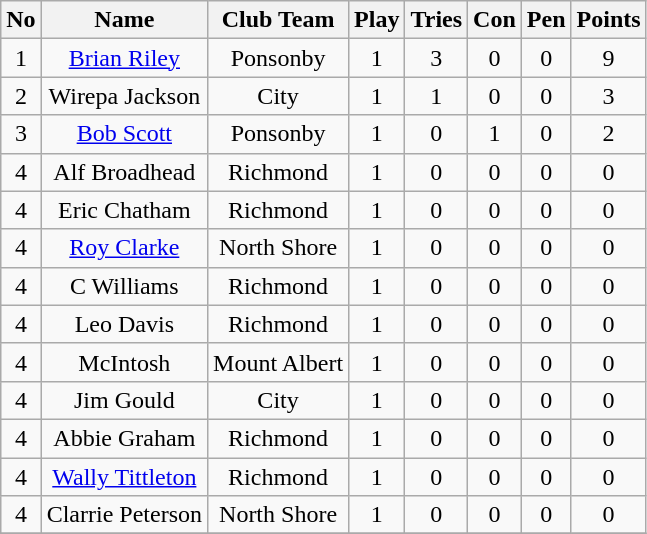<table class="wikitable sortable" style="text-align: center;">
<tr>
<th>No</th>
<th>Name</th>
<th>Club Team</th>
<th>Play</th>
<th>Tries</th>
<th>Con</th>
<th>Pen</th>
<th>Points</th>
</tr>
<tr>
<td>1</td>
<td><a href='#'>Brian Riley</a></td>
<td>Ponsonby</td>
<td>1</td>
<td>3</td>
<td>0</td>
<td>0</td>
<td>9</td>
</tr>
<tr>
<td>2</td>
<td>Wirepa Jackson</td>
<td>City</td>
<td>1</td>
<td>1</td>
<td>0</td>
<td>0</td>
<td>3</td>
</tr>
<tr>
<td>3</td>
<td><a href='#'>Bob Scott</a></td>
<td>Ponsonby</td>
<td>1</td>
<td>0</td>
<td>1</td>
<td>0</td>
<td>2</td>
</tr>
<tr>
<td>4</td>
<td>Alf Broadhead</td>
<td>Richmond</td>
<td>1</td>
<td>0</td>
<td>0</td>
<td>0</td>
<td>0</td>
</tr>
<tr>
<td>4</td>
<td>Eric Chatham</td>
<td>Richmond</td>
<td>1</td>
<td>0</td>
<td>0</td>
<td>0</td>
<td>0</td>
</tr>
<tr>
<td>4</td>
<td><a href='#'>Roy Clarke</a></td>
<td>North Shore</td>
<td>1</td>
<td>0</td>
<td>0</td>
<td>0</td>
<td>0</td>
</tr>
<tr>
<td>4</td>
<td>C Williams</td>
<td>Richmond</td>
<td>1</td>
<td>0</td>
<td>0</td>
<td>0</td>
<td>0</td>
</tr>
<tr>
<td>4</td>
<td>Leo Davis</td>
<td>Richmond</td>
<td>1</td>
<td>0</td>
<td>0</td>
<td>0</td>
<td>0</td>
</tr>
<tr>
<td>4</td>
<td>McIntosh</td>
<td>Mount Albert</td>
<td>1</td>
<td>0</td>
<td>0</td>
<td>0</td>
<td>0</td>
</tr>
<tr>
<td>4</td>
<td>Jim Gould</td>
<td>City</td>
<td>1</td>
<td>0</td>
<td>0</td>
<td>0</td>
<td>0</td>
</tr>
<tr>
<td>4</td>
<td>Abbie Graham</td>
<td>Richmond</td>
<td>1</td>
<td>0</td>
<td>0</td>
<td>0</td>
<td>0</td>
</tr>
<tr>
<td>4</td>
<td><a href='#'>Wally Tittleton</a></td>
<td>Richmond</td>
<td>1</td>
<td>0</td>
<td>0</td>
<td>0</td>
<td>0</td>
</tr>
<tr>
<td>4</td>
<td>Clarrie Peterson</td>
<td>North Shore</td>
<td>1</td>
<td>0</td>
<td>0</td>
<td>0</td>
<td>0</td>
</tr>
<tr>
</tr>
</table>
